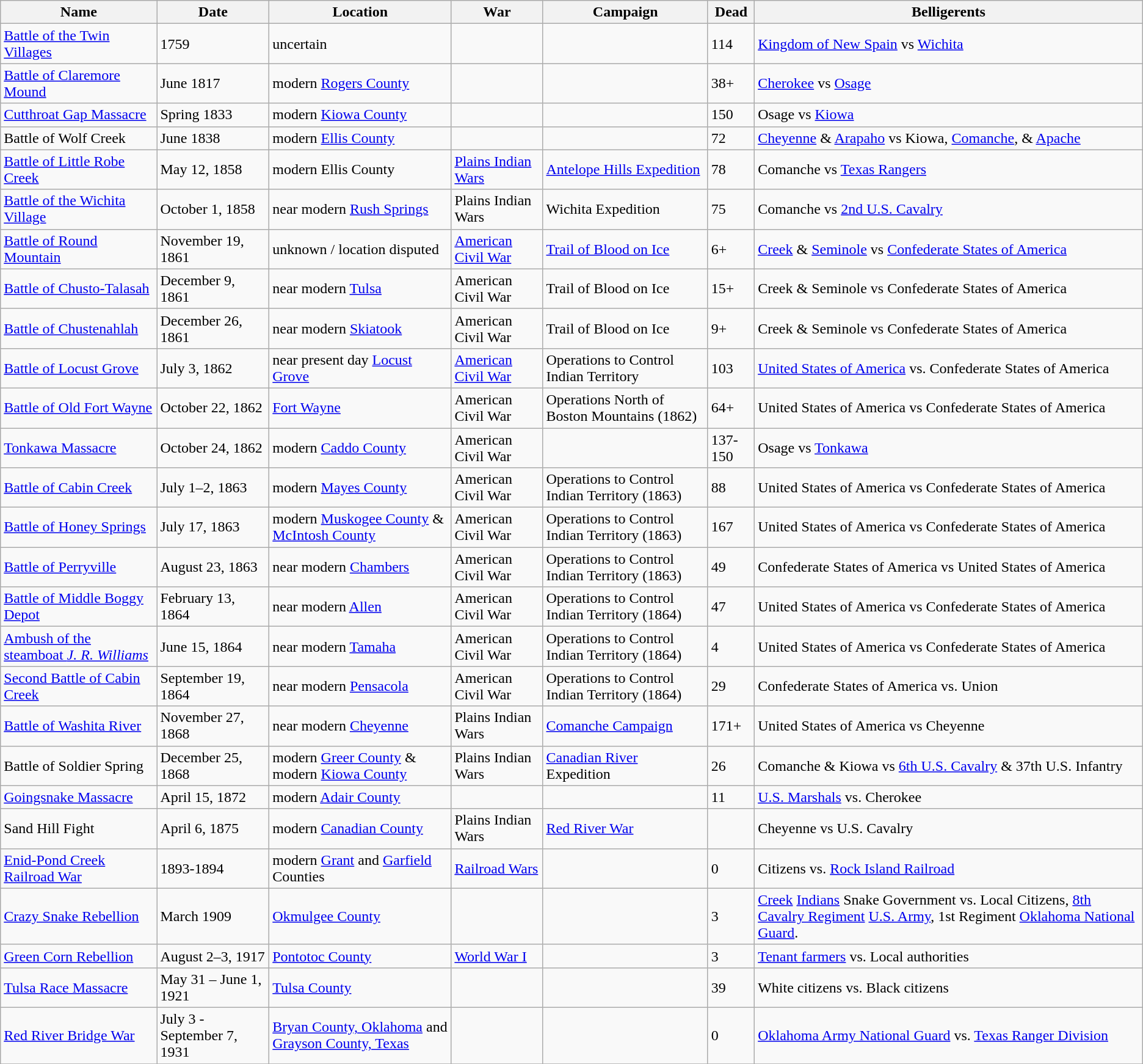<table class="wikitable sortable">
<tr>
<th>Name</th>
<th>Date</th>
<th>Location</th>
<th>War</th>
<th>Campaign</th>
<th>Dead</th>
<th>Belligerents</th>
</tr>
<tr>
<td><a href='#'>Battle of the Twin Villages</a></td>
<td>1759</td>
<td>uncertain</td>
<td></td>
<td></td>
<td>114</td>
<td><a href='#'>Kingdom of New Spain</a> vs <a href='#'>Wichita</a></td>
</tr>
<tr>
<td><a href='#'>Battle of Claremore Mound</a></td>
<td>June 1817</td>
<td>modern <a href='#'>Rogers County</a></td>
<td></td>
<td></td>
<td>38+</td>
<td><a href='#'>Cherokee</a> vs <a href='#'>Osage</a></td>
</tr>
<tr>
<td><a href='#'>Cutthroat Gap Massacre</a></td>
<td>Spring 1833</td>
<td>modern <a href='#'>Kiowa County</a></td>
<td></td>
<td></td>
<td>150</td>
<td>Osage vs <a href='#'>Kiowa</a></td>
</tr>
<tr>
<td>Battle of Wolf Creek</td>
<td>June 1838</td>
<td>modern <a href='#'>Ellis County</a></td>
<td></td>
<td></td>
<td>72</td>
<td><a href='#'>Cheyenne</a> & <a href='#'>Arapaho</a> vs Kiowa, <a href='#'>Comanche</a>, & <a href='#'>Apache</a></td>
</tr>
<tr>
<td><a href='#'>Battle of Little Robe Creek</a></td>
<td>May 12, 1858</td>
<td>modern Ellis County</td>
<td><a href='#'>Plains Indian Wars</a></td>
<td><a href='#'>Antelope Hills Expedition</a></td>
<td>78</td>
<td>Comanche vs <a href='#'>Texas Rangers</a></td>
</tr>
<tr>
<td><a href='#'>Battle of the Wichita Village</a></td>
<td>October 1, 1858</td>
<td>near modern <a href='#'>Rush Springs</a></td>
<td>Plains Indian Wars</td>
<td>Wichita Expedition</td>
<td>75</td>
<td>Comanche vs <a href='#'>2nd U.S. Cavalry</a></td>
</tr>
<tr>
<td><a href='#'>Battle of Round Mountain</a></td>
<td>November 19, 1861</td>
<td>unknown / location disputed</td>
<td><a href='#'>American Civil War</a></td>
<td><a href='#'>Trail of Blood on Ice</a></td>
<td>6+</td>
<td><a href='#'>Creek</a> & <a href='#'>Seminole</a> vs <a href='#'>Confederate States of America</a></td>
</tr>
<tr>
<td><a href='#'>Battle of Chusto-Talasah</a></td>
<td>December 9, 1861</td>
<td>near modern <a href='#'>Tulsa</a></td>
<td>American Civil War</td>
<td>Trail of Blood on Ice</td>
<td>15+</td>
<td>Creek & Seminole vs Confederate States of America</td>
</tr>
<tr>
<td><a href='#'>Battle of Chustenahlah</a></td>
<td>December 26, 1861</td>
<td>near modern <a href='#'>Skiatook</a></td>
<td>American Civil War</td>
<td>Trail of Blood on Ice</td>
<td>9+</td>
<td>Creek & Seminole vs Confederate States of America</td>
</tr>
<tr>
<td><a href='#'>Battle of Locust Grove</a></td>
<td>July 3, 1862</td>
<td>near present day <a href='#'>Locust Grove</a></td>
<td><a href='#'>American Civil War</a></td>
<td>Operations to Control Indian Territory</td>
<td>103</td>
<td><a href='#'>United States of America</a> vs. Confederate States of America</td>
</tr>
<tr>
<td><a href='#'>Battle of Old Fort Wayne</a></td>
<td>October 22, 1862</td>
<td><a href='#'>Fort Wayne</a></td>
<td>American Civil War</td>
<td>Operations North of Boston Mountains (1862)</td>
<td>64+</td>
<td>United States of America vs Confederate States of America</td>
</tr>
<tr>
<td><a href='#'>Tonkawa Massacre</a></td>
<td>October 24, 1862</td>
<td>modern <a href='#'>Caddo County</a></td>
<td>American Civil War</td>
<td></td>
<td>137-150</td>
<td>Osage vs <a href='#'>Tonkawa</a></td>
</tr>
<tr>
<td><a href='#'>Battle of Cabin Creek</a></td>
<td>July 1–2, 1863</td>
<td>modern <a href='#'>Mayes County</a></td>
<td>American Civil War</td>
<td>Operations to Control Indian Territory (1863)</td>
<td>88</td>
<td>United States of America vs Confederate States of America</td>
</tr>
<tr>
<td><a href='#'>Battle of Honey Springs</a></td>
<td>July 17, 1863</td>
<td>modern <a href='#'>Muskogee County</a> & <a href='#'>McIntosh County</a></td>
<td>American Civil War</td>
<td>Operations to Control Indian Territory (1863)</td>
<td>167</td>
<td>United States of America vs Confederate States of America</td>
</tr>
<tr>
<td><a href='#'>Battle of Perryville</a></td>
<td>August 23, 1863</td>
<td>near modern <a href='#'>Chambers</a></td>
<td>American Civil War</td>
<td>Operations to Control Indian Territory (1863)</td>
<td>49</td>
<td>Confederate States of America vs United States of America</td>
</tr>
<tr>
<td><a href='#'>Battle of Middle Boggy Depot</a></td>
<td>February 13, 1864</td>
<td>near modern <a href='#'>Allen</a></td>
<td>American Civil War</td>
<td>Operations to Control Indian Territory (1864)</td>
<td>47</td>
<td>United States of America vs Confederate States of America</td>
</tr>
<tr>
<td><a href='#'>Ambush of the steamboat <em>J. R. Williams</em></a></td>
<td>June 15, 1864</td>
<td>near modern <a href='#'>Tamaha</a></td>
<td>American Civil War</td>
<td>Operations to Control Indian Territory (1864)</td>
<td>4</td>
<td>United States of America vs Confederate States of America</td>
</tr>
<tr>
<td><a href='#'>Second Battle of Cabin Creek</a></td>
<td>September 19, 1864</td>
<td>near modern <a href='#'>Pensacola</a></td>
<td>American Civil War</td>
<td>Operations to Control Indian Territory (1864)</td>
<td>29</td>
<td>Confederate States of America vs. Union</td>
</tr>
<tr>
<td><a href='#'>Battle of Washita River</a></td>
<td>November 27, 1868</td>
<td>near modern <a href='#'>Cheyenne</a></td>
<td>Plains Indian Wars</td>
<td><a href='#'>Comanche Campaign</a></td>
<td>171+</td>
<td>United States of America vs Cheyenne</td>
</tr>
<tr>
<td>Battle of Soldier Spring</td>
<td>December 25, 1868</td>
<td>modern <a href='#'>Greer County</a> & modern <a href='#'>Kiowa County</a></td>
<td>Plains Indian Wars</td>
<td><a href='#'>Canadian River</a> Expedition</td>
<td>26</td>
<td>Comanche & Kiowa vs <a href='#'>6th U.S. Cavalry</a> & 37th U.S. Infantry</td>
</tr>
<tr>
<td><a href='#'>Goingsnake Massacre</a></td>
<td>April 15, 1872</td>
<td>modern <a href='#'>Adair County</a></td>
<td></td>
<td></td>
<td>11</td>
<td><a href='#'>U.S. Marshals</a> vs. Cherokee</td>
</tr>
<tr>
<td>Sand Hill Fight</td>
<td>April 6, 1875</td>
<td>modern <a href='#'>Canadian County</a></td>
<td>Plains Indian Wars</td>
<td><a href='#'>Red River War</a></td>
<td></td>
<td>Cheyenne vs U.S. Cavalry</td>
</tr>
<tr>
<td><a href='#'>Enid-Pond Creek Railroad War</a></td>
<td>1893-1894</td>
<td>modern <a href='#'>Grant</a> and <a href='#'>Garfield</a> Counties</td>
<td><a href='#'>Railroad Wars</a></td>
<td></td>
<td>0</td>
<td>Citizens vs. <a href='#'>Rock Island Railroad</a></td>
</tr>
<tr>
<td><a href='#'>Crazy Snake Rebellion</a></td>
<td>March 1909</td>
<td><a href='#'>Okmulgee County</a></td>
<td></td>
<td></td>
<td>3</td>
<td><a href='#'>Creek</a> <a href='#'>Indians</a> Snake Government vs. Local Citizens, <a href='#'>8th Cavalry Regiment</a> <a href='#'>U.S. Army</a>, 1st Regiment <a href='#'>Oklahoma National Guard</a>.</td>
</tr>
<tr>
<td><a href='#'>Green Corn Rebellion</a></td>
<td>August 2–3, 1917</td>
<td><a href='#'>Pontotoc County</a></td>
<td><a href='#'>World War I</a></td>
<td></td>
<td>3</td>
<td><a href='#'>Tenant farmers</a> vs. Local authorities</td>
</tr>
<tr>
<td><a href='#'>Tulsa Race Massacre</a></td>
<td>May 31 – June 1, 1921</td>
<td><a href='#'>Tulsa County</a></td>
<td></td>
<td></td>
<td>39</td>
<td>White citizens vs. Black citizens</td>
</tr>
<tr>
<td><a href='#'>Red River Bridge War</a></td>
<td>July 3 - September 7, 1931</td>
<td><a href='#'>Bryan County, Oklahoma</a> and <a href='#'>Grayson County, Texas</a></td>
<td></td>
<td></td>
<td>0</td>
<td><a href='#'>Oklahoma Army National Guard</a> vs. <a href='#'>Texas Ranger Division</a></td>
</tr>
<tr>
</tr>
</table>
